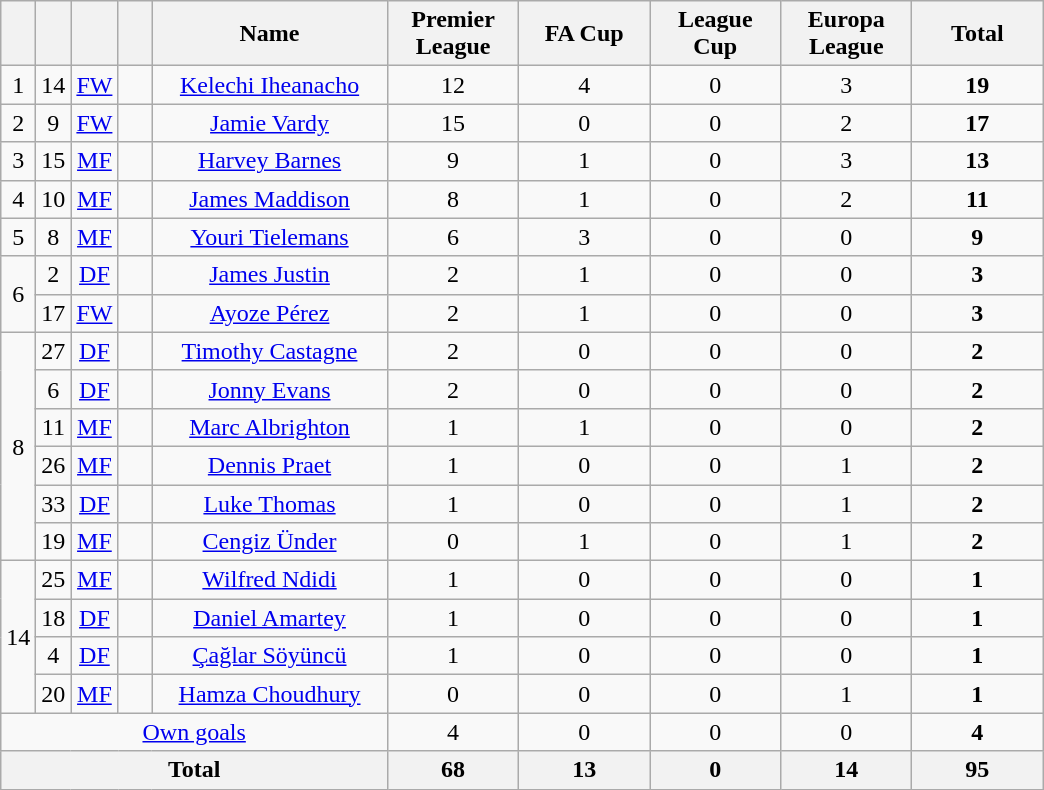<table class="wikitable sortable" style="text-align:center">
<tr>
<th width=15></th>
<th width=15></th>
<th width=15></th>
<th width=15></th>
<th width=150>Name</th>
<th width=80>Premier League</th>
<th width=80>FA Cup</th>
<th width=80>League Cup</th>
<th width=80>Europa League</th>
<th width=80>Total</th>
</tr>
<tr>
<td>1</td>
<td>14</td>
<td><a href='#'>FW</a></td>
<td></td>
<td><a href='#'>Kelechi Iheanacho</a></td>
<td>12</td>
<td>4</td>
<td>0</td>
<td>3</td>
<td><strong>19</strong></td>
</tr>
<tr>
<td>2</td>
<td>9</td>
<td><a href='#'>FW</a></td>
<td></td>
<td><a href='#'>Jamie Vardy</a></td>
<td>15</td>
<td>0</td>
<td>0</td>
<td>2</td>
<td><strong>17</strong></td>
</tr>
<tr>
<td>3</td>
<td>15</td>
<td><a href='#'>MF</a></td>
<td></td>
<td><a href='#'>Harvey Barnes</a></td>
<td>9</td>
<td>1</td>
<td>0</td>
<td>3</td>
<td><strong>13</strong></td>
</tr>
<tr>
<td>4</td>
<td>10</td>
<td><a href='#'>MF</a></td>
<td></td>
<td><a href='#'>James Maddison</a></td>
<td>8</td>
<td>1</td>
<td>0</td>
<td>2</td>
<td><strong>11</strong></td>
</tr>
<tr>
<td>5</td>
<td>8</td>
<td><a href='#'>MF</a></td>
<td></td>
<td><a href='#'>Youri Tielemans</a></td>
<td>6</td>
<td>3</td>
<td>0</td>
<td>0</td>
<td><strong>9</strong></td>
</tr>
<tr>
<td rowspan=2>6</td>
<td>2</td>
<td><a href='#'>DF</a></td>
<td></td>
<td><a href='#'>James Justin</a></td>
<td>2</td>
<td>1</td>
<td>0</td>
<td>0</td>
<td><strong>3</strong></td>
</tr>
<tr>
<td>17</td>
<td><a href='#'>FW</a></td>
<td></td>
<td><a href='#'>Ayoze Pérez</a></td>
<td>2</td>
<td>1</td>
<td>0</td>
<td>0</td>
<td><strong>3</strong></td>
</tr>
<tr>
<td rowspan=6>8</td>
<td>27</td>
<td><a href='#'>DF</a></td>
<td></td>
<td><a href='#'>Timothy Castagne</a></td>
<td>2</td>
<td>0</td>
<td>0</td>
<td>0</td>
<td><strong>2</strong></td>
</tr>
<tr>
<td>6</td>
<td><a href='#'>DF</a></td>
<td></td>
<td><a href='#'>Jonny Evans</a></td>
<td>2</td>
<td>0</td>
<td>0</td>
<td>0</td>
<td><strong>2</strong></td>
</tr>
<tr>
<td>11</td>
<td><a href='#'>MF</a></td>
<td></td>
<td><a href='#'>Marc Albrighton</a></td>
<td>1</td>
<td>1</td>
<td>0</td>
<td>0</td>
<td><strong>2</strong></td>
</tr>
<tr>
<td>26</td>
<td><a href='#'>MF</a></td>
<td></td>
<td><a href='#'>Dennis Praet</a></td>
<td>1</td>
<td>0</td>
<td>0</td>
<td>1</td>
<td><strong>2</strong></td>
</tr>
<tr>
<td>33</td>
<td><a href='#'>DF</a></td>
<td></td>
<td><a href='#'>Luke Thomas</a></td>
<td>1</td>
<td>0</td>
<td>0</td>
<td>1</td>
<td><strong>2</strong></td>
</tr>
<tr>
<td>19</td>
<td><a href='#'>MF</a></td>
<td></td>
<td><a href='#'>Cengiz Ünder</a></td>
<td>0</td>
<td>1</td>
<td>0</td>
<td>1</td>
<td><strong>2</strong></td>
</tr>
<tr>
<td rowspan=4>14</td>
<td>25</td>
<td><a href='#'>MF</a></td>
<td></td>
<td><a href='#'>Wilfred Ndidi</a></td>
<td>1</td>
<td>0</td>
<td>0</td>
<td>0</td>
<td><strong>1</strong></td>
</tr>
<tr>
<td>18</td>
<td><a href='#'>DF</a></td>
<td></td>
<td><a href='#'>Daniel Amartey</a></td>
<td>1</td>
<td>0</td>
<td>0</td>
<td>0</td>
<td><strong>1</strong></td>
</tr>
<tr>
<td>4</td>
<td><a href='#'>DF</a></td>
<td></td>
<td><a href='#'>Çağlar Söyüncü</a></td>
<td>1</td>
<td>0</td>
<td>0</td>
<td>0</td>
<td><strong>1</strong></td>
</tr>
<tr>
<td>20</td>
<td><a href='#'>MF</a></td>
<td></td>
<td><a href='#'>Hamza Choudhury</a></td>
<td>0</td>
<td>0</td>
<td>0</td>
<td>1</td>
<td><strong>1</strong></td>
</tr>
<tr>
<td colspan=5><a href='#'>Own goals</a></td>
<td>4</td>
<td>0</td>
<td>0</td>
<td>0</td>
<td><strong>4</strong></td>
</tr>
<tr>
<th colspan="5">Total</th>
<th>68</th>
<th>13</th>
<th>0</th>
<th>14</th>
<th>95</th>
</tr>
</table>
